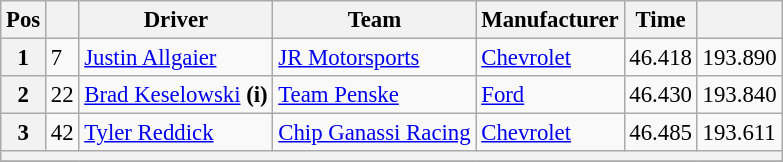<table class="wikitable" style="font-size:95%">
<tr>
<th>Pos</th>
<th></th>
<th>Driver</th>
<th>Team</th>
<th>Manufacturer</th>
<th>Time</th>
<th></th>
</tr>
<tr>
<th>1</th>
<td>7</td>
<td><a href='#'>Justin Allgaier</a></td>
<td><a href='#'>JR Motorsports</a></td>
<td><a href='#'>Chevrolet</a></td>
<td>46.418</td>
<td>193.890</td>
</tr>
<tr>
<th>2</th>
<td>22</td>
<td><a href='#'>Brad Keselowski</a> <strong>(i)</strong></td>
<td><a href='#'>Team Penske</a></td>
<td><a href='#'>Ford</a></td>
<td>46.430</td>
<td>193.840</td>
</tr>
<tr>
<th>3</th>
<td>42</td>
<td><a href='#'>Tyler Reddick</a></td>
<td><a href='#'>Chip Ganassi Racing</a></td>
<td><a href='#'>Chevrolet</a></td>
<td>46.485</td>
<td>193.611</td>
</tr>
<tr>
<th colspan="7"></th>
</tr>
<tr>
</tr>
</table>
